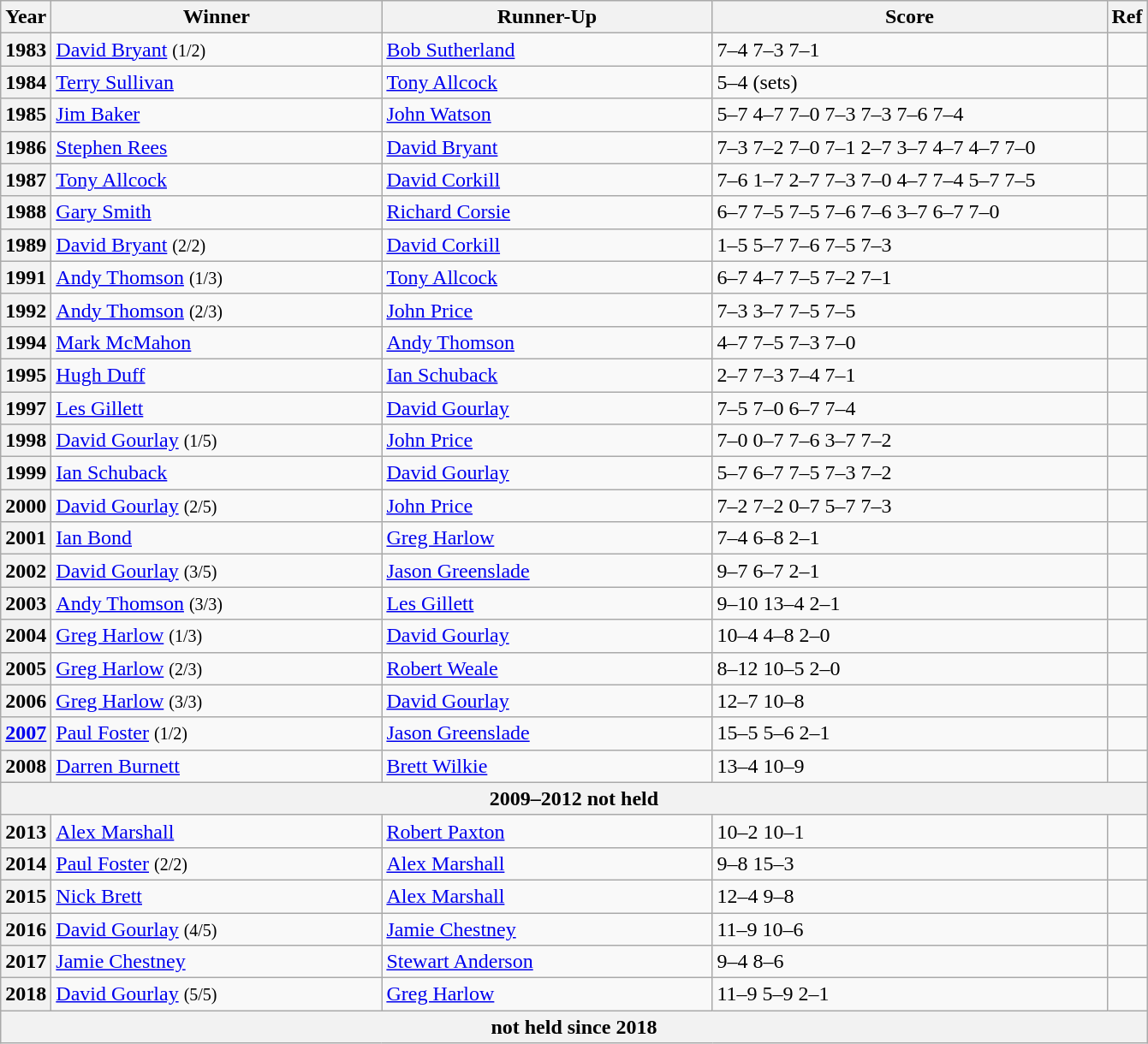<table class="wikitable">
<tr>
<th>Year</th>
<th width=250>Winner</th>
<th width=250>Runner-Up</th>
<th width=300>Score</th>
<th width=20>Ref</th>
</tr>
<tr>
<th>1983</th>
<td> <a href='#'>David Bryant</a> <small>(1/2)</small></td>
<td> <a href='#'>Bob Sutherland</a></td>
<td>7–4 7–3 7–1</td>
<td></td>
</tr>
<tr>
<th>1984</th>
<td> <a href='#'>Terry Sullivan</a></td>
<td> <a href='#'>Tony Allcock</a></td>
<td>5–4 (sets)</td>
<td></td>
</tr>
<tr>
<th>1985</th>
<td> <a href='#'>Jim Baker</a></td>
<td> <a href='#'>John Watson</a></td>
<td>5–7 4–7 7–0 7–3 7–3 7–6 7–4</td>
<td></td>
</tr>
<tr>
<th>1986</th>
<td> <a href='#'>Stephen Rees</a></td>
<td> <a href='#'>David Bryant</a></td>
<td>7–3 7–2 7–0 7–1 2–7 3–7 4–7 4–7 7–0</td>
<td></td>
</tr>
<tr>
<th>1987</th>
<td> <a href='#'>Tony Allcock</a></td>
<td> <a href='#'>David Corkill</a></td>
<td>7–6 1–7 2–7 7–3 7–0 4–7 7–4 5–7 7–5</td>
<td></td>
</tr>
<tr>
<th>1988</th>
<td> <a href='#'>Gary Smith</a></td>
<td> <a href='#'>Richard Corsie</a></td>
<td>6–7 7–5 7–5 7–6 7–6 3–7 6–7 7–0</td>
<td></td>
</tr>
<tr>
<th>1989</th>
<td> <a href='#'>David Bryant</a> <small>(2/2)</small></td>
<td> <a href='#'>David Corkill</a></td>
<td>1–5 5–7 7–6 7–5 7–3</td>
<td></td>
</tr>
<tr>
<th>1991</th>
<td> <a href='#'>Andy Thomson</a> <small>(1/3)</small></td>
<td> <a href='#'>Tony Allcock</a></td>
<td>6–7 4–7 7–5 7–2 7–1</td>
<td></td>
</tr>
<tr>
<th>1992</th>
<td> <a href='#'>Andy Thomson</a> <small>(2/3)</small></td>
<td> <a href='#'>John Price</a></td>
<td>7–3 3–7 7–5 7–5</td>
<td></td>
</tr>
<tr>
<th>1994</th>
<td> <a href='#'>Mark McMahon</a></td>
<td> <a href='#'>Andy Thomson</a></td>
<td>4–7 7–5 7–3 7–0</td>
<td></td>
</tr>
<tr>
<th>1995</th>
<td> <a href='#'>Hugh Duff</a></td>
<td> <a href='#'>Ian Schuback</a></td>
<td>2–7 7–3 7–4 7–1</td>
<td></td>
</tr>
<tr>
<th>1997</th>
<td> <a href='#'>Les Gillett</a></td>
<td> <a href='#'>David Gourlay</a></td>
<td>7–5 7–0 6–7 7–4</td>
<td></td>
</tr>
<tr>
<th>1998</th>
<td> <a href='#'>David Gourlay</a> <small>(1/5)</small></td>
<td> <a href='#'>John Price</a></td>
<td>7–0 0–7 7–6 3–7 7–2</td>
<td></td>
</tr>
<tr>
<th>1999</th>
<td> <a href='#'>Ian Schuback</a></td>
<td> <a href='#'>David Gourlay</a></td>
<td>5–7 6–7 7–5 7–3 7–2</td>
<td></td>
</tr>
<tr>
<th>2000</th>
<td> <a href='#'>David Gourlay</a> <small>(2/5)</small></td>
<td> <a href='#'>John Price</a></td>
<td>7–2 7–2 0–7 5–7 7–3</td>
<td></td>
</tr>
<tr>
<th>2001</th>
<td> <a href='#'>Ian Bond</a></td>
<td> <a href='#'>Greg Harlow</a></td>
<td>7–4 6–8 2–1</td>
<td></td>
</tr>
<tr>
<th>2002</th>
<td> <a href='#'>David Gourlay</a> <small>(3/5)</small></td>
<td> <a href='#'>Jason Greenslade</a></td>
<td>9–7 6–7 2–1</td>
<td></td>
</tr>
<tr>
<th>2003</th>
<td> <a href='#'>Andy Thomson</a> <small>(3/3)</small></td>
<td> <a href='#'>Les Gillett</a></td>
<td>9–10 13–4 2–1</td>
<td></td>
</tr>
<tr>
<th>2004</th>
<td> <a href='#'>Greg Harlow</a> <small>(1/3)</small></td>
<td> <a href='#'>David Gourlay</a></td>
<td>10–4 4–8 2–0</td>
<td></td>
</tr>
<tr>
<th>2005</th>
<td> <a href='#'>Greg Harlow</a> <small>(2/3)</small></td>
<td> <a href='#'>Robert Weale</a></td>
<td>8–12 10–5 2–0</td>
<td></td>
</tr>
<tr>
<th>2006</th>
<td> <a href='#'>Greg Harlow</a> <small>(3/3)</small></td>
<td> <a href='#'>David Gourlay</a></td>
<td>12–7 10–8</td>
<td></td>
</tr>
<tr>
<th><a href='#'>2007</a></th>
<td> <a href='#'>Paul Foster</a> <small>(1/2)</small></td>
<td> <a href='#'>Jason Greenslade</a></td>
<td>15–5 5–6 2–1</td>
<td></td>
</tr>
<tr>
<th>2008</th>
<td> <a href='#'>Darren Burnett</a></td>
<td> <a href='#'>Brett Wilkie</a></td>
<td>13–4 10–9</td>
<td></td>
</tr>
<tr>
<th colspan=5>2009–2012 not held</th>
</tr>
<tr>
<th>2013</th>
<td> <a href='#'>Alex Marshall</a></td>
<td> <a href='#'>Robert Paxton</a></td>
<td>10–2 10–1</td>
<td></td>
</tr>
<tr>
<th>2014</th>
<td> <a href='#'>Paul Foster</a> <small>(2/2)</small></td>
<td> <a href='#'>Alex Marshall</a></td>
<td>9–8 15–3</td>
<td></td>
</tr>
<tr>
<th>2015</th>
<td> <a href='#'>Nick Brett</a></td>
<td> <a href='#'>Alex Marshall</a></td>
<td>12–4 9–8</td>
<td></td>
</tr>
<tr>
<th>2016</th>
<td> <a href='#'>David Gourlay</a> <small>(4/5)</small></td>
<td> <a href='#'>Jamie Chestney</a></td>
<td>11–9 10–6</td>
<td></td>
</tr>
<tr>
<th>2017</th>
<td> <a href='#'>Jamie Chestney</a></td>
<td> <a href='#'>Stewart Anderson</a></td>
<td>9–4 8–6</td>
<td></td>
</tr>
<tr>
<th>2018</th>
<td> <a href='#'>David Gourlay</a> <small>(5/5)</small></td>
<td> <a href='#'>Greg Harlow</a></td>
<td>11–9 5–9 2–1</td>
<td></td>
</tr>
<tr>
<th colspan=5>not held since 2018</th>
</tr>
</table>
